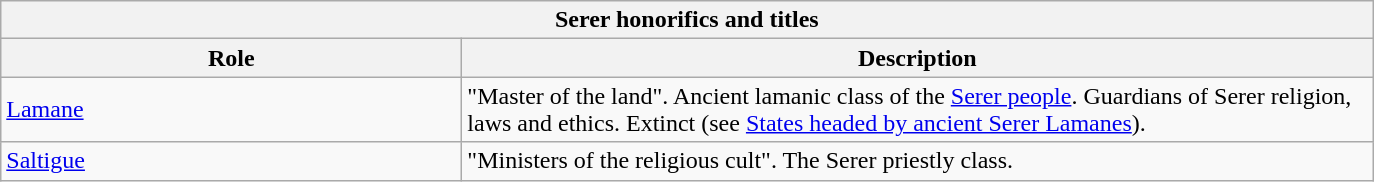<table class="wikitable">
<tr>
<th style="text-align:center;" colspan="6"><strong>Serer honorifics and titles</strong></th>
</tr>
<tr>
<th scope="col" style="width:300px;">Role</th>
<th scope="col" style="width:600px;">Description</th>
</tr>
<tr>
<td><a href='#'>Lamane</a></td>
<td>"Master of the land". Ancient lamanic class of the <a href='#'>Serer people</a>. Guardians of Serer religion, laws and ethics. Extinct (see <a href='#'>States headed by ancient Serer Lamanes</a>).</td>
</tr>
<tr>
<td><a href='#'>Saltigue</a></td>
<td>"Ministers of the religious cult". The Serer priestly class.</td>
</tr>
</table>
